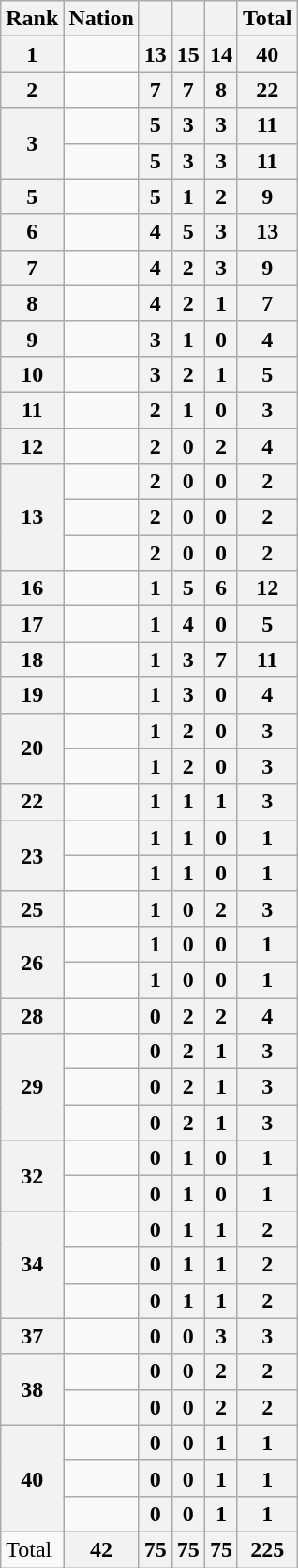<table class="wikitable">
<tr>
<th>Rank</th>
<th>Nation</th>
<th></th>
<th></th>
<th></th>
<th>Total</th>
</tr>
<tr>
<th>1</th>
<td align="left"></td>
<th>13</th>
<th>15</th>
<th>14</th>
<th>40</th>
</tr>
<tr>
<th>2</th>
<td align="left"></td>
<th>7</th>
<th>7</th>
<th>8</th>
<th>22</th>
</tr>
<tr>
<th rowspan="2">3</th>
<td align="left"></td>
<th>5</th>
<th>3</th>
<th>3</th>
<th>11</th>
</tr>
<tr>
<td align="left"></td>
<th>5</th>
<th>3</th>
<th>3</th>
<th>11</th>
</tr>
<tr>
<th>5</th>
<td align="left"></td>
<th>5</th>
<th>1</th>
<th>2</th>
<th>9</th>
</tr>
<tr>
<th>6</th>
<td align="left"></td>
<th>4</th>
<th>5</th>
<th>3</th>
<th>13</th>
</tr>
<tr>
<th>7</th>
<td align="left"></td>
<th>4</th>
<th>2</th>
<th>3</th>
<th>9</th>
</tr>
<tr>
<th>8</th>
<td align="left"></td>
<th>4</th>
<th>2</th>
<th>1</th>
<th>7</th>
</tr>
<tr>
<th>9</th>
<td align="left"></td>
<th>3</th>
<th>1</th>
<th>0</th>
<th>4</th>
</tr>
<tr>
<th>10</th>
<td align="left"></td>
<th>3</th>
<th>2</th>
<th>1</th>
<th>5</th>
</tr>
<tr>
<th>11</th>
<td align="left"></td>
<th>2</th>
<th>1</th>
<th>0</th>
<th>3</th>
</tr>
<tr>
<th>12</th>
<td align="left"></td>
<th>2</th>
<th>0</th>
<th>2</th>
<th>4</th>
</tr>
<tr>
<th rowspan="3">13</th>
<td align="left"></td>
<th>2</th>
<th>0</th>
<th>0</th>
<th>2</th>
</tr>
<tr>
<td align="left"></td>
<th>2</th>
<th>0</th>
<th>0</th>
<th>2</th>
</tr>
<tr>
<td align="left"></td>
<th>2</th>
<th>0</th>
<th>0</th>
<th>2</th>
</tr>
<tr>
<th>16</th>
<td align="left"></td>
<th>1</th>
<th>5</th>
<th>6</th>
<th>12</th>
</tr>
<tr>
<th>17</th>
<td align="left"></td>
<th>1</th>
<th>4</th>
<th>0</th>
<th>5</th>
</tr>
<tr>
<th>18</th>
<td align="left"></td>
<th>1</th>
<th>3</th>
<th>7</th>
<th>11</th>
</tr>
<tr>
<th>19</th>
<td align="left"></td>
<th>1</th>
<th>3</th>
<th>0</th>
<th>4</th>
</tr>
<tr>
<th rowspan="2">20</th>
<td align="left"></td>
<th>1</th>
<th>2</th>
<th>0</th>
<th>3</th>
</tr>
<tr>
<td align="left"></td>
<th>1</th>
<th>2</th>
<th>0</th>
<th>3</th>
</tr>
<tr>
<th>22</th>
<td align="left"></td>
<th>1</th>
<th>1</th>
<th>1</th>
<th>3</th>
</tr>
<tr>
<th rowspan="2">23</th>
<td align="left"></td>
<th>1</th>
<th>1</th>
<th>0</th>
<th>1</th>
</tr>
<tr>
<td align="left"></td>
<th>1</th>
<th>1</th>
<th>0</th>
<th>1</th>
</tr>
<tr>
<th>25</th>
<td align="left"></td>
<th>1</th>
<th>0</th>
<th>2</th>
<th>3</th>
</tr>
<tr>
<th rowspan="2">26</th>
<td align="left"></td>
<th>1</th>
<th>0</th>
<th>0</th>
<th>1</th>
</tr>
<tr>
<td align="left"></td>
<th>1</th>
<th>0</th>
<th>0</th>
<th>1</th>
</tr>
<tr>
<th>28</th>
<td align="left"></td>
<th>0</th>
<th>2</th>
<th>2</th>
<th>4</th>
</tr>
<tr>
<th rowspan="3">29</th>
<td align="left"></td>
<th>0</th>
<th>2</th>
<th>1</th>
<th>3</th>
</tr>
<tr>
<td align="left"></td>
<th>0</th>
<th>2</th>
<th>1</th>
<th>3</th>
</tr>
<tr>
<td align="left"></td>
<th>0</th>
<th>2</th>
<th>1</th>
<th>3</th>
</tr>
<tr>
<th rowspan="2">32</th>
<td align="left"></td>
<th>0</th>
<th>1</th>
<th>0</th>
<th>1</th>
</tr>
<tr>
<td align="left"></td>
<th>0</th>
<th>1</th>
<th>0</th>
<th>1</th>
</tr>
<tr>
<th rowspan="3">34</th>
<td align="left"></td>
<th>0</th>
<th>1</th>
<th>1</th>
<th>2</th>
</tr>
<tr>
<td align="left"></td>
<th>0</th>
<th>1</th>
<th>1</th>
<th>2</th>
</tr>
<tr>
<td align="left"></td>
<th>0</th>
<th>1</th>
<th>1</th>
<th>2</th>
</tr>
<tr>
<th>37</th>
<td align="left"></td>
<th>0</th>
<th>0</th>
<th>3</th>
<th>3</th>
</tr>
<tr>
<th rowspan="2">38</th>
<td align="left"></td>
<th>0</th>
<th>0</th>
<th>2</th>
<th>2</th>
</tr>
<tr>
<td align="left"></td>
<th>0</th>
<th>0</th>
<th>2</th>
<th>2</th>
</tr>
<tr>
<th rowspan="3">40</th>
<td align="left"></td>
<th>0</th>
<th>0</th>
<th>1</th>
<th>1</th>
</tr>
<tr>
<td align="left"></td>
<th>0</th>
<th>0</th>
<th>1</th>
<th>1</th>
</tr>
<tr>
<td align="left"></td>
<th>0</th>
<th>0</th>
<th>1</th>
<th>1</th>
</tr>
<tr>
<td align="left">Total</td>
<th>42</th>
<th>75</th>
<th>75</th>
<th>75</th>
<th>225</th>
</tr>
</table>
